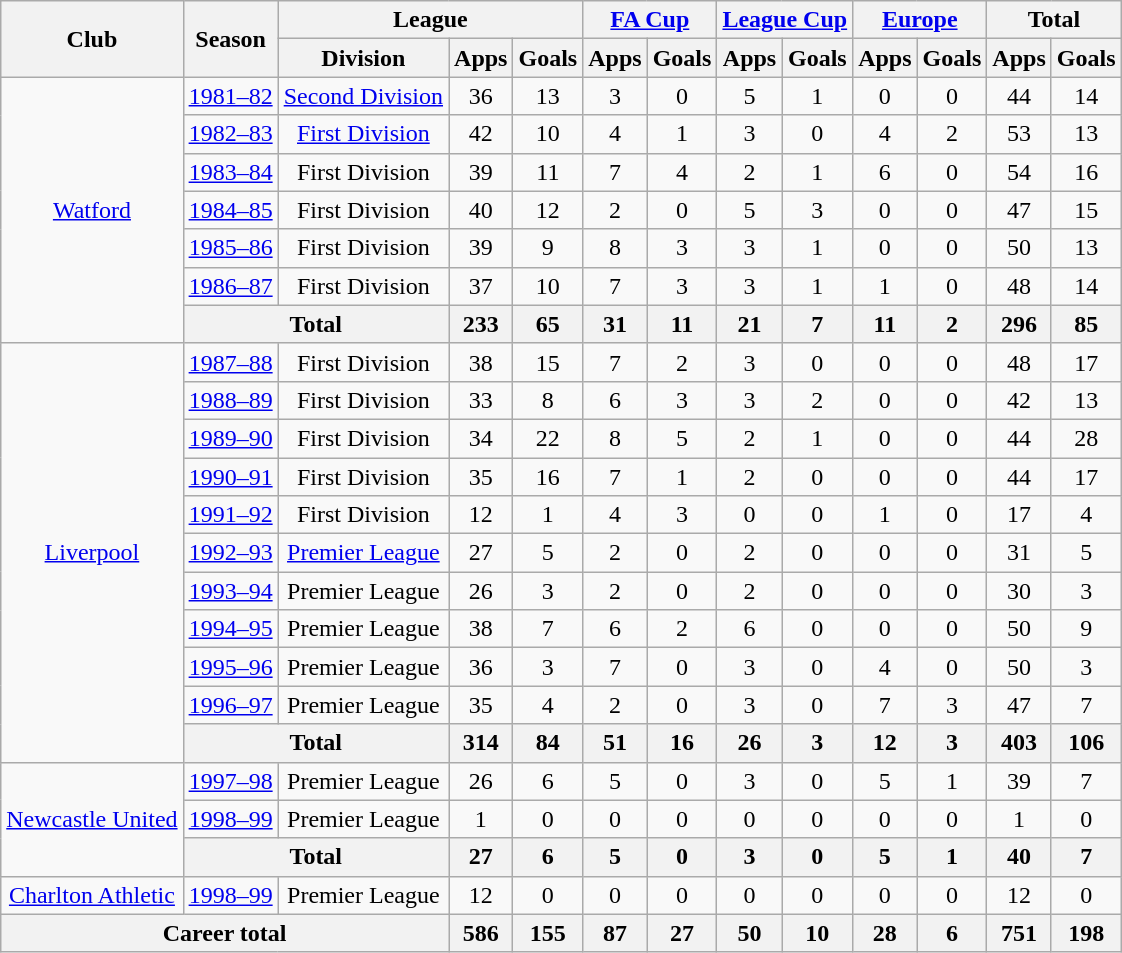<table class="wikitable" style="text-align:center">
<tr>
<th rowspan="2">Club</th>
<th rowspan="2">Season</th>
<th colspan="3">League</th>
<th colspan="2"><a href='#'>FA Cup</a></th>
<th colspan="2"><a href='#'>League Cup</a></th>
<th colspan="2"><a href='#'>Europe</a></th>
<th colspan="2">Total</th>
</tr>
<tr>
<th>Division</th>
<th>Apps</th>
<th>Goals</th>
<th>Apps</th>
<th>Goals</th>
<th>Apps</th>
<th>Goals</th>
<th>Apps</th>
<th>Goals</th>
<th>Apps</th>
<th>Goals</th>
</tr>
<tr>
<td rowspan="7"><a href='#'>Watford</a></td>
<td><a href='#'>1981–82</a></td>
<td><a href='#'>Second Division</a></td>
<td>36</td>
<td>13</td>
<td>3</td>
<td>0</td>
<td>5</td>
<td>1</td>
<td>0</td>
<td>0</td>
<td>44</td>
<td>14</td>
</tr>
<tr>
<td><a href='#'>1982–83</a></td>
<td><a href='#'>First Division</a></td>
<td>42</td>
<td>10</td>
<td>4</td>
<td>1</td>
<td>3</td>
<td>0</td>
<td>4</td>
<td>2</td>
<td>53</td>
<td>13</td>
</tr>
<tr>
<td><a href='#'>1983–84</a></td>
<td>First Division</td>
<td>39</td>
<td>11</td>
<td>7</td>
<td>4</td>
<td>2</td>
<td>1</td>
<td>6</td>
<td>0</td>
<td>54</td>
<td>16</td>
</tr>
<tr>
<td><a href='#'>1984–85</a></td>
<td>First Division</td>
<td>40</td>
<td>12</td>
<td>2</td>
<td>0</td>
<td>5</td>
<td>3</td>
<td>0</td>
<td>0</td>
<td>47</td>
<td>15</td>
</tr>
<tr>
<td><a href='#'>1985–86</a></td>
<td>First Division</td>
<td>39</td>
<td>9</td>
<td>8</td>
<td>3</td>
<td>3</td>
<td>1</td>
<td>0</td>
<td>0</td>
<td>50</td>
<td>13</td>
</tr>
<tr>
<td><a href='#'>1986–87</a></td>
<td>First Division</td>
<td>37</td>
<td>10</td>
<td>7</td>
<td>3</td>
<td>3</td>
<td>1</td>
<td>1</td>
<td>0</td>
<td>48</td>
<td>14</td>
</tr>
<tr>
<th colspan="2">Total</th>
<th>233</th>
<th>65</th>
<th>31</th>
<th>11</th>
<th>21</th>
<th>7</th>
<th>11</th>
<th>2</th>
<th>296</th>
<th>85</th>
</tr>
<tr>
<td rowspan="11"><a href='#'>Liverpool</a></td>
<td><a href='#'>1987–88</a></td>
<td>First Division</td>
<td>38</td>
<td>15</td>
<td>7</td>
<td>2</td>
<td>3</td>
<td>0</td>
<td>0</td>
<td>0</td>
<td>48</td>
<td>17</td>
</tr>
<tr>
<td><a href='#'>1988–89</a></td>
<td>First Division</td>
<td>33</td>
<td>8</td>
<td>6</td>
<td>3</td>
<td>3</td>
<td>2</td>
<td>0</td>
<td>0</td>
<td>42</td>
<td>13</td>
</tr>
<tr>
<td><a href='#'>1989–90</a></td>
<td>First Division</td>
<td>34</td>
<td>22</td>
<td>8</td>
<td>5</td>
<td>2</td>
<td>1</td>
<td>0</td>
<td>0</td>
<td>44</td>
<td>28</td>
</tr>
<tr>
<td><a href='#'>1990–91</a></td>
<td>First Division</td>
<td>35</td>
<td>16</td>
<td>7</td>
<td>1</td>
<td>2</td>
<td>0</td>
<td>0</td>
<td>0</td>
<td>44</td>
<td>17</td>
</tr>
<tr>
<td><a href='#'>1991–92</a></td>
<td>First Division</td>
<td>12</td>
<td>1</td>
<td>4</td>
<td>3</td>
<td>0</td>
<td>0</td>
<td>1</td>
<td>0</td>
<td>17</td>
<td>4</td>
</tr>
<tr>
<td><a href='#'>1992–93</a></td>
<td><a href='#'>Premier League</a></td>
<td>27</td>
<td>5</td>
<td>2</td>
<td>0</td>
<td>2</td>
<td>0</td>
<td>0</td>
<td>0</td>
<td>31</td>
<td>5</td>
</tr>
<tr>
<td><a href='#'>1993–94</a></td>
<td>Premier League</td>
<td>26</td>
<td>3</td>
<td>2</td>
<td>0</td>
<td>2</td>
<td>0</td>
<td>0</td>
<td>0</td>
<td>30</td>
<td>3</td>
</tr>
<tr>
<td><a href='#'>1994–95</a></td>
<td>Premier League</td>
<td>38</td>
<td>7</td>
<td>6</td>
<td>2</td>
<td>6</td>
<td>0</td>
<td>0</td>
<td>0</td>
<td>50</td>
<td>9</td>
</tr>
<tr>
<td><a href='#'>1995–96</a></td>
<td>Premier League</td>
<td>36</td>
<td>3</td>
<td>7</td>
<td>0</td>
<td>3</td>
<td>0</td>
<td>4</td>
<td>0</td>
<td>50</td>
<td>3</td>
</tr>
<tr>
<td><a href='#'>1996–97</a></td>
<td>Premier League</td>
<td>35</td>
<td>4</td>
<td>2</td>
<td>0</td>
<td>3</td>
<td>0</td>
<td>7</td>
<td>3</td>
<td>47</td>
<td>7</td>
</tr>
<tr>
<th colspan="2">Total</th>
<th>314</th>
<th>84</th>
<th>51</th>
<th>16</th>
<th>26</th>
<th>3</th>
<th>12</th>
<th>3</th>
<th>403</th>
<th>106</th>
</tr>
<tr>
<td rowspan="3"><a href='#'>Newcastle United</a></td>
<td><a href='#'>1997–98</a></td>
<td>Premier League</td>
<td>26</td>
<td>6</td>
<td>5</td>
<td>0</td>
<td>3</td>
<td>0</td>
<td>5</td>
<td>1</td>
<td>39</td>
<td>7</td>
</tr>
<tr>
<td><a href='#'>1998–99</a></td>
<td>Premier League</td>
<td>1</td>
<td>0</td>
<td>0</td>
<td>0</td>
<td>0</td>
<td>0</td>
<td>0</td>
<td>0</td>
<td>1</td>
<td>0</td>
</tr>
<tr>
<th colspan="2">Total</th>
<th>27</th>
<th>6</th>
<th>5</th>
<th>0</th>
<th>3</th>
<th>0</th>
<th>5</th>
<th>1</th>
<th>40</th>
<th>7</th>
</tr>
<tr>
<td><a href='#'>Charlton Athletic</a></td>
<td><a href='#'>1998–99</a></td>
<td>Premier League</td>
<td>12</td>
<td>0</td>
<td>0</td>
<td>0</td>
<td>0</td>
<td>0</td>
<td>0</td>
<td>0</td>
<td>12</td>
<td>0</td>
</tr>
<tr>
<th colspan="3">Career total</th>
<th>586</th>
<th>155</th>
<th>87</th>
<th>27</th>
<th>50</th>
<th>10</th>
<th>28</th>
<th>6</th>
<th>751</th>
<th>198</th>
</tr>
</table>
